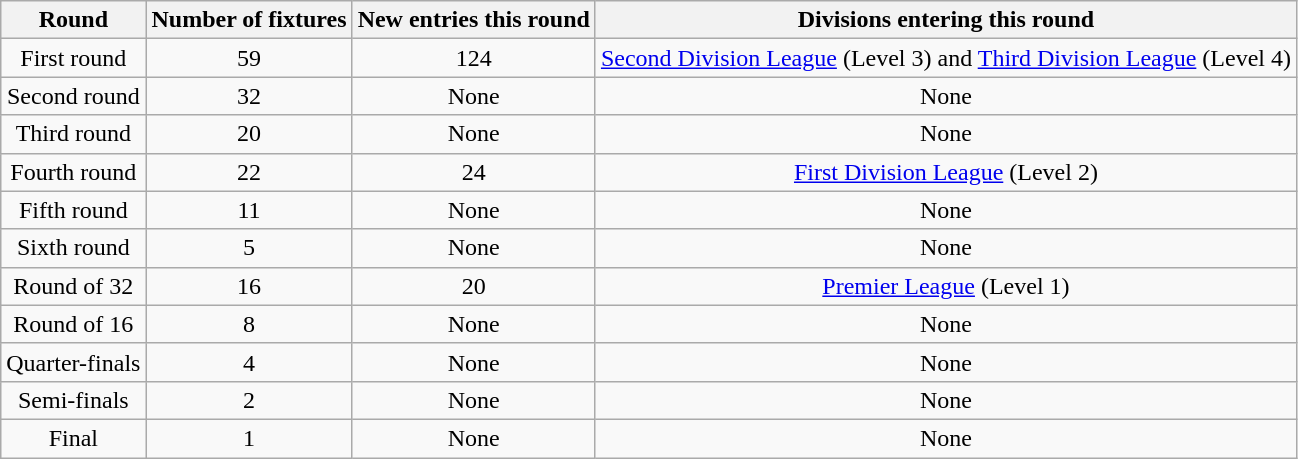<table class="wikitable plainrowheaders" style="text-align:center">
<tr>
<th scope="col">Round</th>
<th scope="col">Number of fixtures</th>
<th scope="col">New entries this round</th>
<th scope="col">Divisions entering this round</th>
</tr>
<tr>
<td>First round</td>
<td>59</td>
<td>124</td>
<td><a href='#'>Second Division League</a> (Level 3) and <a href='#'>Third Division League</a> (Level 4)</td>
</tr>
<tr>
<td>Second round</td>
<td>32</td>
<td>None</td>
<td>None</td>
</tr>
<tr>
<td>Third round</td>
<td>20</td>
<td>None</td>
<td>None</td>
</tr>
<tr>
<td>Fourth round</td>
<td>22</td>
<td>24</td>
<td><a href='#'>First Division League</a> (Level 2)</td>
</tr>
<tr>
<td>Fifth round</td>
<td>11</td>
<td>None</td>
<td>None</td>
</tr>
<tr>
<td>Sixth round</td>
<td>5</td>
<td>None</td>
<td>None</td>
</tr>
<tr>
<td>Round of 32</td>
<td>16</td>
<td>20</td>
<td><a href='#'>Premier League</a> (Level 1)</td>
</tr>
<tr>
<td>Round of 16</td>
<td>8</td>
<td>None</td>
<td>None</td>
</tr>
<tr>
<td>Quarter-finals</td>
<td>4</td>
<td>None</td>
<td>None</td>
</tr>
<tr>
<td>Semi-finals</td>
<td>2</td>
<td>None</td>
<td>None</td>
</tr>
<tr>
<td>Final</td>
<td>1</td>
<td>None</td>
<td>None</td>
</tr>
</table>
